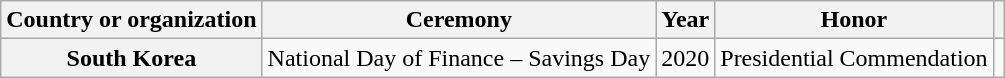<table class="wikitable sortable plainrowheaders" style="text-align:center" style="margin-left: auto; margin-right: auto; border: none;">
<tr>
<th scope="col">Country or organization</th>
<th scope="col">Ceremony</th>
<th scope="col">Year</th>
<th scope="col">Honor</th>
<th scope="col" class="unsortable"></th>
</tr>
<tr>
<th scope="row">South Korea</th>
<td>National Day of Finance – Savings Day</td>
<td>2020</td>
<td>Presidential Commendation</td>
<td></td>
</tr>
</table>
